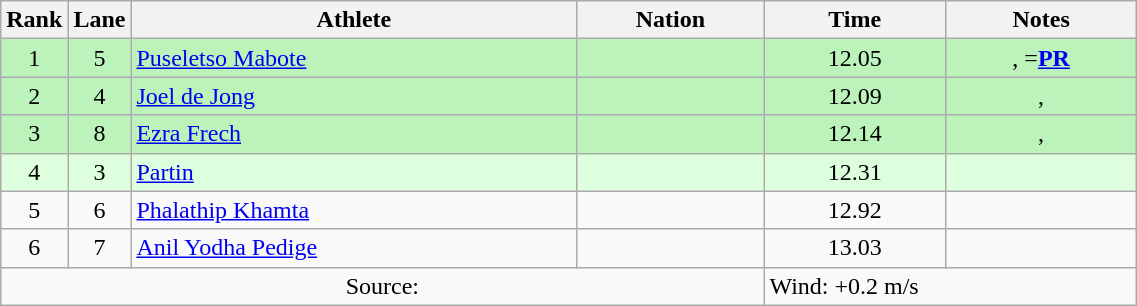<table class="wikitable sortable" style="text-align:center;width: 60%;">
<tr>
<th scope="col" style="width: 10px;">Rank</th>
<th scope="col" style="width: 10px;">Lane</th>
<th scope="col">Athlete</th>
<th scope="col">Nation</th>
<th scope="col">Time</th>
<th scope="col">Notes</th>
</tr>
<tr bgcolor=bbf3bb>
<td>1</td>
<td>5</td>
<td align=left><a href='#'>Puseletso Mabote</a></td>
<td align=left></td>
<td>12.05</td>
<td>, =<strong><a href='#'>PR</a></strong></td>
</tr>
<tr bgcolor=bbf3bb>
<td>2</td>
<td>4</td>
<td align=left><a href='#'>Joel de Jong</a></td>
<td align=left></td>
<td>12.09</td>
<td>, </td>
</tr>
<tr bgcolor=bbf3bb>
<td>3</td>
<td>8</td>
<td align=left><a href='#'>Ezra Frech</a></td>
<td align=left></td>
<td>12.14</td>
<td>, </td>
</tr>
<tr bgcolor=ddffdd>
<td>4</td>
<td>3</td>
<td align=left><a href='#'>Partin</a></td>
<td align=left></td>
<td>12.31</td>
<td></td>
</tr>
<tr>
<td>5</td>
<td>6</td>
<td align=left><a href='#'>Phalathip Khamta</a></td>
<td align=left></td>
<td>12.92</td>
<td></td>
</tr>
<tr>
<td>6</td>
<td>7</td>
<td align=left><a href='#'>Anil Yodha Pedige</a></td>
<td align=left></td>
<td>13.03</td>
<td></td>
</tr>
<tr class="sortbottom">
<td colspan="4">Source:</td>
<td colspan="2" style="text-align:left;">Wind: +0.2 m/s</td>
</tr>
</table>
